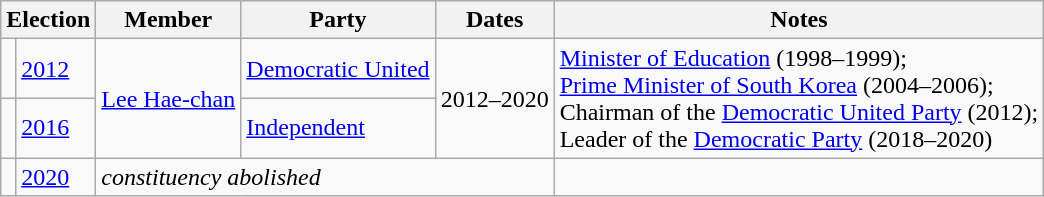<table class="wikitable">
<tr>
<th colspan="2">Election</th>
<th>Member</th>
<th>Party</th>
<th>Dates</th>
<th>Notes</th>
</tr>
<tr>
<td bgcolor=></td>
<td><a href='#'>2012</a></td>
<td rowspan="2"><a href='#'>Lee Hae-chan</a></td>
<td><a href='#'>Democratic United</a></td>
<td rowspan="2">2012–2020</td>
<td rowspan="2"><a href='#'>Minister of Education</a> (1998–1999);<br><a href='#'>Prime Minister of South Korea</a> (2004–2006);<br>Chairman of the <a href='#'>Democratic United Party</a> (2012);<br>Leader of the <a href='#'>Democratic Party</a> (2018–2020)</td>
</tr>
<tr>
<td bgcolor=></td>
<td><a href='#'>2016</a></td>
<td><a href='#'>Independent</a></td>
</tr>
<tr>
<td></td>
<td><a href='#'>2020</a></td>
<td colspan="3"><em>constituency abolished</em></td>
<td></td>
</tr>
</table>
